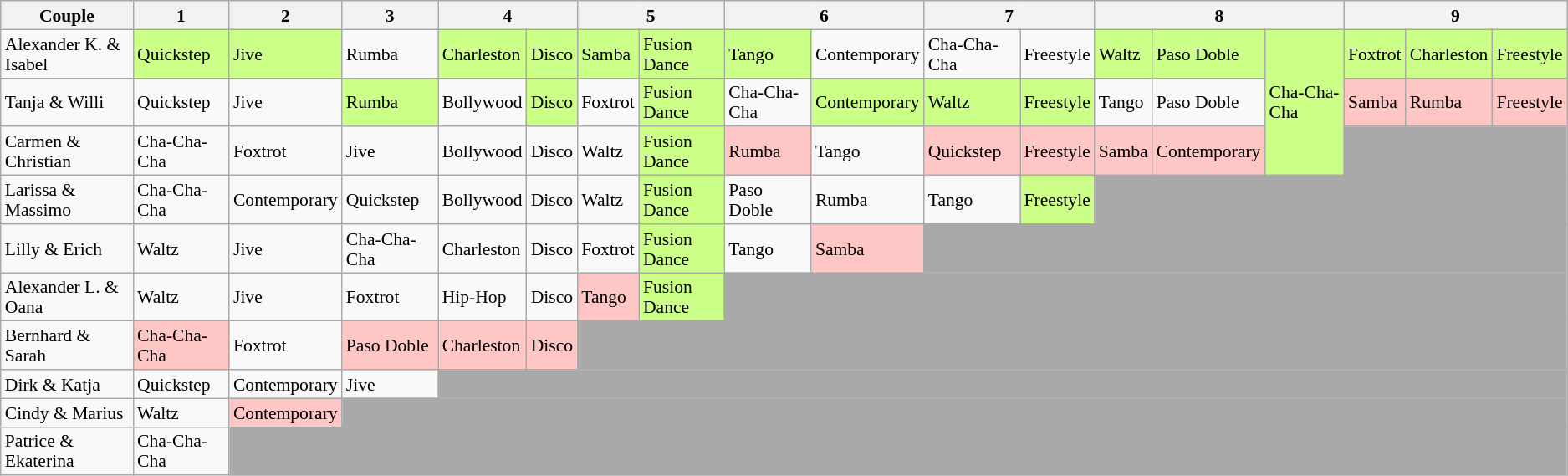<table class="wikitable" style="text-align:left; font-size:90%; line-height:16px;">
<tr>
<th>Couple</th>
<th>1</th>
<th>2</th>
<th>3</th>
<th colspan=2>4</th>
<th colspan=2>5</th>
<th colspan=2>6</th>
<th colspan=2>7</th>
<th colspan=3>8</th>
<th colspan=3>9</th>
</tr>
<tr>
<td>Alexander K. & Isabel</td>
<td style="background:#ccff88;">Quickstep</td>
<td style="background:#ccff88;">Jive</td>
<td>Rumba</td>
<td style="background:#ccff88;">Charleston</td>
<td style="background:#ccff88;">Disco</td>
<td style="background:#ccff88;">Samba</td>
<td style="background:#ccff88;">Fusion Dance</td>
<td style="background:#ccff88;">Tango</td>
<td>Contemporary</td>
<td>Cha-Cha-Cha</td>
<td>Freestyle</td>
<td style="background:#ccff88;">Waltz</td>
<td style="background:#ccff88;">Paso Doble</td>
<td rowspan="3" style="background:#ccff88;">Cha-Cha-Cha</td>
<td style="background:#ccff88;">Foxtrot</td>
<td style="background:#ccff88;">Charleston</td>
<td style="background:#ccff88;">Freestyle</td>
</tr>
<tr>
<td>Tanja & Willi</td>
<td>Quickstep</td>
<td>Jive</td>
<td style="background:#ccff88;">Rumba</td>
<td>Bollywood</td>
<td style="background:#ccff88;">Disco</td>
<td>Foxtrot</td>
<td style="background:#ccff88;">Fusion Dance</td>
<td>Cha-Cha-Cha</td>
<td style="background:#ccff88;">Contemporary</td>
<td style="background:#ccff88;">Waltz</td>
<td style="background:#ccff88;">Freestyle</td>
<td>Tango</td>
<td>Paso Doble</td>
<td style="background:#ffc6c6;">Samba</td>
<td style="background:#ffc6c6;">Rumba</td>
<td style="background:#ffc6c6;">Freestyle</td>
</tr>
<tr>
<td>Carmen & Christian</td>
<td>Cha-Cha-Cha</td>
<td>Foxtrot</td>
<td>Jive</td>
<td>Bollywood</td>
<td>Disco</td>
<td>Waltz</td>
<td style="background:#ccff88;">Fusion Dance</td>
<td style="background:#ffc6c6;">Rumba</td>
<td>Tango</td>
<td style="background:#ffc6c6;">Quickstep</td>
<td style="background:#ffc6c6;">Freestyle</td>
<td style="background:#ffc6c6;">Samba</td>
<td style="background:#ffc6c6;">Contemporary</td>
<td colspan="3" style="background:darkgray;"></td>
</tr>
<tr>
<td>Larissa & Massimo</td>
<td>Cha-Cha-Cha</td>
<td>Contemporary</td>
<td>Quickstep</td>
<td>Bollywood</td>
<td>Disco</td>
<td>Waltz</td>
<td style="background:#ccff88;">Fusion Dance</td>
<td>Paso Doble</td>
<td>Rumba</td>
<td>Tango</td>
<td style="background:#ccff88;">Freestyle</td>
<td style="background:darkgray;" colspan="6"></td>
</tr>
<tr>
<td>Lilly & Erich</td>
<td>Waltz</td>
<td>Jive</td>
<td>Cha-Cha-Cha</td>
<td>Charleston</td>
<td>Disco</td>
<td>Foxtrot</td>
<td style="background:#ccff88;">Fusion Dance</td>
<td>Tango</td>
<td style="background:#ffc6c6;">Samba</td>
<td style="background:darkgray;" colspan="8"></td>
</tr>
<tr>
<td>Alexander L. & Oana</td>
<td>Waltz</td>
<td>Jive</td>
<td>Foxtrot</td>
<td>Hip-Hop</td>
<td>Disco</td>
<td style="background:#ffc6c6;">Tango</td>
<td style="background:#ccff88;">Fusion Dance</td>
<td style="background:darkgray;" colspan="10"></td>
</tr>
<tr>
<td>Bernhard & Sarah</td>
<td style="background:#ffc6c6;">Cha-Cha-Cha</td>
<td>Foxtrot</td>
<td style="background:#ffc6c6;">Paso Doble</td>
<td style="background:#ffc6c6;">Charleston</td>
<td style="background:#ffc6c6;">Disco</td>
<td style="background:darkgray;" colspan="12"></td>
</tr>
<tr>
<td>Dirk & Katja</td>
<td>Quickstep</td>
<td>Contemporary</td>
<td>Jive</td>
<td style="background:darkgray;" colspan="14"></td>
</tr>
<tr>
<td>Cindy & Marius</td>
<td>Waltz</td>
<td style="background:#ffc6c6;">Contemporary</td>
<td style="background:darkgray;" colspan="15"></td>
</tr>
<tr>
<td>Patrice & Ekaterina</td>
<td>Cha-Cha-Cha</td>
<td style="background:darkgray;" colspan="16"></td>
</tr>
</table>
